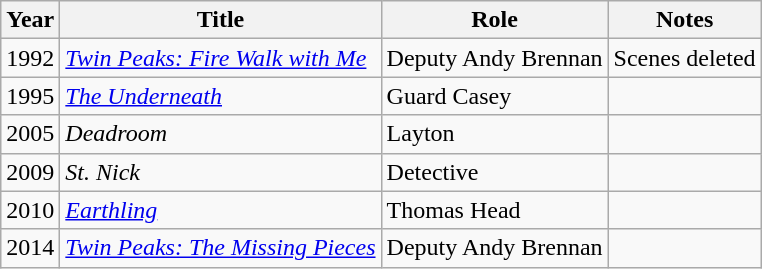<table class="wikitable sortable">
<tr>
<th>Year</th>
<th>Title</th>
<th>Role</th>
<th>Notes</th>
</tr>
<tr>
<td>1992</td>
<td><em><a href='#'>Twin Peaks: Fire Walk with Me</a></em></td>
<td>Deputy Andy Brennan</td>
<td>Scenes deleted</td>
</tr>
<tr>
<td>1995</td>
<td><a href='#'><em>The Underneath</em></a></td>
<td>Guard Casey</td>
<td></td>
</tr>
<tr>
<td>2005</td>
<td><em>Deadroom</em></td>
<td>Layton</td>
<td></td>
</tr>
<tr>
<td>2009</td>
<td><em>St. Nick</em></td>
<td>Detective</td>
<td></td>
</tr>
<tr>
<td>2010</td>
<td><a href='#'><em>Earthling</em></a></td>
<td>Thomas Head</td>
<td></td>
</tr>
<tr>
<td>2014</td>
<td><em><a href='#'>Twin Peaks: The Missing Pieces</a></em></td>
<td>Deputy Andy Brennan</td>
<td></td>
</tr>
</table>
